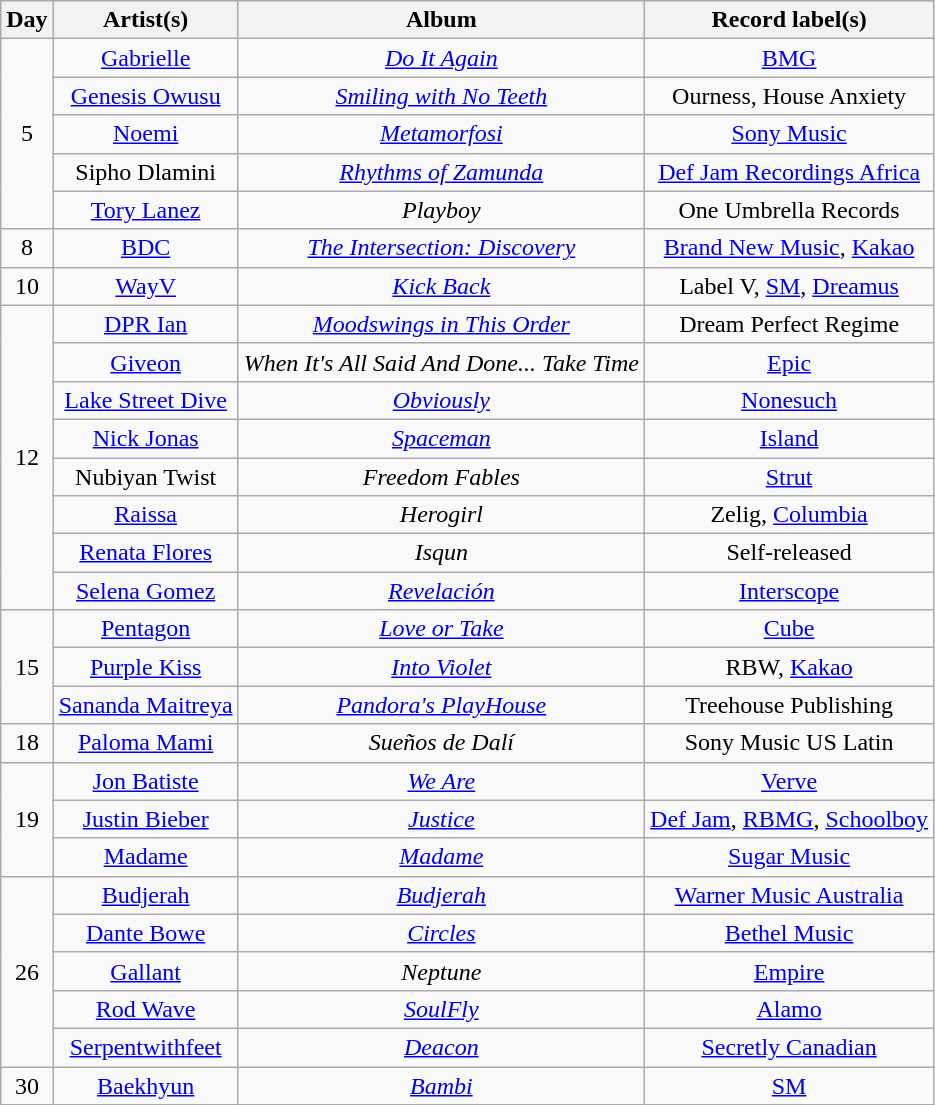<table class="wikitable" style="text-align:center;">
<tr>
<th scope="col">Day</th>
<th scope="col">Artist(s)</th>
<th scope="col">Album</th>
<th scope="col">Record label(s)</th>
</tr>
<tr>
<td rowspan="5">5</td>
<td><a href='#'>Gabrielle</a></td>
<td><em><a href='#'>Do It Again</a></em></td>
<td><a href='#'>BMG</a></td>
</tr>
<tr>
<td><a href='#'>Genesis Owusu</a></td>
<td><em><a href='#'>Smiling with No Teeth</a></em></td>
<td>Ourness, House Anxiety</td>
</tr>
<tr>
<td><a href='#'>Noemi</a></td>
<td><em><a href='#'>Metamorfosi</a></em></td>
<td><a href='#'>Sony Music</a></td>
</tr>
<tr>
<td>Sipho Dlamini</td>
<td><em><a href='#'>Rhythms of Zamunda</a></em></td>
<td><a href='#'>Def Jam Recordings Africa</a></td>
</tr>
<tr>
<td><a href='#'>Tory Lanez</a></td>
<td><em>Playboy</em></td>
<td>One Umbrella Records</td>
</tr>
<tr>
<td>8</td>
<td><a href='#'>BDC</a></td>
<td><em><a href='#'>The Intersection: Discovery</a></em></td>
<td><a href='#'>Brand New Music</a>, <a href='#'>Kakao</a></td>
</tr>
<tr>
<td>10</td>
<td><a href='#'>WayV</a></td>
<td><em><a href='#'>Kick Back</a></em></td>
<td>Label V, <a href='#'>SM</a>, <a href='#'>Dreamus</a></td>
</tr>
<tr>
<td rowspan="8">12</td>
<td><a href='#'>DPR Ian</a></td>
<td><em><a href='#'>Moodswings in This Order</a></em></td>
<td>Dream Perfect Regime</td>
</tr>
<tr>
<td><a href='#'>Giveon</a></td>
<td><em>When It's All Said And Done... Take Time</em></td>
<td><a href='#'>Epic</a></td>
</tr>
<tr>
<td><a href='#'>Lake Street Dive</a></td>
<td><em><a href='#'>Obviously</a></em></td>
<td><a href='#'>Nonesuch</a></td>
</tr>
<tr>
<td><a href='#'>Nick Jonas</a></td>
<td><em><a href='#'>Spaceman</a></em></td>
<td><a href='#'>Island</a></td>
</tr>
<tr>
<td>Nubiyan Twist</td>
<td><em>Freedom Fables</em></td>
<td><a href='#'>Strut</a></td>
</tr>
<tr>
<td><a href='#'>Raissa</a></td>
<td><em>Herogirl</em></td>
<td>Zelig, <a href='#'>Columbia</a></td>
</tr>
<tr>
<td><a href='#'>Renata Flores</a></td>
<td><em>Isqun</em></td>
<td>Self-released</td>
</tr>
<tr>
<td><a href='#'>Selena Gomez</a></td>
<td><em><a href='#'>Revelación</a></em></td>
<td><a href='#'>Interscope</a></td>
</tr>
<tr>
<td rowspan="3">15</td>
<td><a href='#'>Pentagon</a></td>
<td><em><a href='#'>Love or Take</a></em></td>
<td><a href='#'>Cube</a></td>
</tr>
<tr>
<td><a href='#'>Purple Kiss</a></td>
<td><em><a href='#'>Into Violet</a></em></td>
<td>RBW, <a href='#'>Kakao</a></td>
</tr>
<tr>
<td><a href='#'>Sananda Maitreya</a></td>
<td><em><a href='#'>Pandora's PlayHouse</a></em></td>
<td>Treehouse Publishing</td>
</tr>
<tr>
<td>18</td>
<td><a href='#'>Paloma Mami</a></td>
<td><em>Sueños de Dalí</em></td>
<td>Sony Music US Latin</td>
</tr>
<tr>
<td rowspan="3">19</td>
<td><a href='#'>Jon Batiste</a></td>
<td><em><a href='#'>We Are</a></em></td>
<td><a href='#'>Verve</a></td>
</tr>
<tr>
<td><a href='#'>Justin Bieber</a></td>
<td><em><a href='#'>Justice</a></em></td>
<td><a href='#'>Def Jam</a>, <a href='#'>RBMG</a>, <a href='#'>Schoolboy</a></td>
</tr>
<tr>
<td><a href='#'>Madame</a></td>
<td><em><a href='#'>Madame</a></em></td>
<td><a href='#'>Sugar Music</a></td>
</tr>
<tr>
<td rowspan="5">26</td>
<td><a href='#'>Budjerah</a></td>
<td><em><a href='#'>Budjerah</a></em></td>
<td><a href='#'>Warner Music Australia</a></td>
</tr>
<tr>
<td><a href='#'>Dante Bowe</a></td>
<td><em><a href='#'>Circles</a></em></td>
<td><a href='#'>Bethel Music</a></td>
</tr>
<tr>
<td><a href='#'>Gallant</a></td>
<td><em>Neptune</em></td>
<td><a href='#'>Empire</a></td>
</tr>
<tr>
<td><a href='#'>Rod Wave</a></td>
<td><em><a href='#'>SoulFly</a></em></td>
<td><a href='#'>Alamo</a></td>
</tr>
<tr>
<td><a href='#'>Serpentwithfeet</a></td>
<td><em><a href='#'>Deacon</a></em></td>
<td><a href='#'>Secretly Canadian</a></td>
</tr>
<tr>
<td>30</td>
<td><a href='#'>Baekhyun</a></td>
<td><em><a href='#'>Bambi</a></em></td>
<td><a href='#'>SM</a></td>
</tr>
</table>
